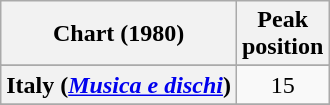<table class="wikitable sortable plainrowheaders" style="text-align:center">
<tr>
<th>Chart (1980)</th>
<th>Peak<br>position</th>
</tr>
<tr>
</tr>
<tr>
</tr>
<tr>
<th scope="row">Italy (<em><a href='#'>Musica e dischi</a></em>)</th>
<td>15</td>
</tr>
<tr>
</tr>
</table>
